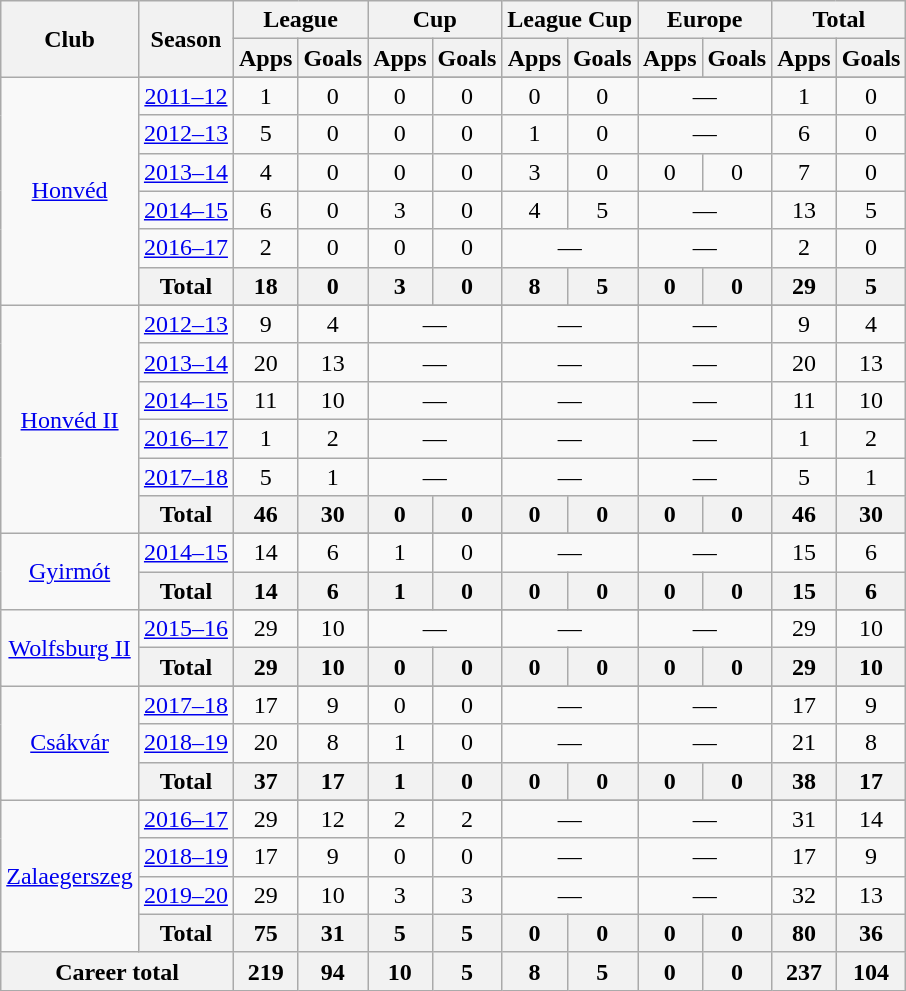<table class="wikitable" style="text-align: center;">
<tr>
<th rowspan="2">Club</th>
<th rowspan="2">Season</th>
<th colspan="2">League</th>
<th colspan="2">Cup</th>
<th colspan="2">League Cup</th>
<th colspan="2">Europe</th>
<th colspan="2">Total</th>
</tr>
<tr>
<th>Apps</th>
<th>Goals</th>
<th>Apps</th>
<th>Goals</th>
<th>Apps</th>
<th>Goals</th>
<th>Apps</th>
<th>Goals</th>
<th>Apps</th>
<th>Goals</th>
</tr>
<tr>
<td rowspan="7"><a href='#'>Honvéd</a></td>
</tr>
<tr>
<td><a href='#'>2011–12</a></td>
<td>1</td>
<td>0</td>
<td>0</td>
<td>0</td>
<td>0</td>
<td>0</td>
<td colspan="2">—</td>
<td>1</td>
<td>0</td>
</tr>
<tr>
<td><a href='#'>2012–13</a></td>
<td>5</td>
<td>0</td>
<td>0</td>
<td>0</td>
<td>1</td>
<td>0</td>
<td colspan="2">—</td>
<td>6</td>
<td>0</td>
</tr>
<tr>
<td><a href='#'>2013–14</a></td>
<td>4</td>
<td>0</td>
<td>0</td>
<td>0</td>
<td>3</td>
<td>0</td>
<td>0</td>
<td>0</td>
<td>7</td>
<td>0</td>
</tr>
<tr>
<td><a href='#'>2014–15</a></td>
<td>6</td>
<td>0</td>
<td>3</td>
<td>0</td>
<td>4</td>
<td>5</td>
<td colspan="2">—</td>
<td>13</td>
<td>5</td>
</tr>
<tr>
<td><a href='#'>2016–17</a></td>
<td>2</td>
<td>0</td>
<td>0</td>
<td>0</td>
<td colspan="2">—</td>
<td colspan="2">—</td>
<td>2</td>
<td>0</td>
</tr>
<tr>
<th>Total</th>
<th>18</th>
<th>0</th>
<th>3</th>
<th>0</th>
<th>8</th>
<th>5</th>
<th>0</th>
<th>0</th>
<th>29</th>
<th>5</th>
</tr>
<tr>
<td rowspan="7"><a href='#'>Honvéd II</a></td>
</tr>
<tr>
<td><a href='#'>2012–13</a></td>
<td>9</td>
<td>4</td>
<td colspan="2">—</td>
<td colspan="2">—</td>
<td colspan="2">—</td>
<td>9</td>
<td>4</td>
</tr>
<tr>
<td><a href='#'>2013–14</a></td>
<td>20</td>
<td>13</td>
<td colspan="2">—</td>
<td colspan="2">—</td>
<td colspan="2">—</td>
<td>20</td>
<td>13</td>
</tr>
<tr>
<td><a href='#'>2014–15</a></td>
<td>11</td>
<td>10</td>
<td colspan="2">—</td>
<td colspan="2">—</td>
<td colspan="2">—</td>
<td>11</td>
<td>10</td>
</tr>
<tr>
<td><a href='#'>2016–17</a></td>
<td>1</td>
<td>2</td>
<td colspan="2">—</td>
<td colspan="2">—</td>
<td colspan="2">—</td>
<td>1</td>
<td>2</td>
</tr>
<tr>
<td><a href='#'>2017–18</a></td>
<td>5</td>
<td>1</td>
<td colspan="2">—</td>
<td colspan="2">—</td>
<td colspan="2">—</td>
<td>5</td>
<td>1</td>
</tr>
<tr>
<th>Total</th>
<th>46</th>
<th>30</th>
<th>0</th>
<th>0</th>
<th>0</th>
<th>0</th>
<th>0</th>
<th>0</th>
<th>46</th>
<th>30</th>
</tr>
<tr>
<td rowspan="3"><a href='#'>Gyirmót</a></td>
</tr>
<tr>
<td><a href='#'>2014–15</a></td>
<td>14</td>
<td>6</td>
<td>1</td>
<td>0</td>
<td colspan="2">—</td>
<td colspan="2">—</td>
<td>15</td>
<td>6</td>
</tr>
<tr>
<th>Total</th>
<th>14</th>
<th>6</th>
<th>1</th>
<th>0</th>
<th>0</th>
<th>0</th>
<th>0</th>
<th>0</th>
<th>15</th>
<th>6</th>
</tr>
<tr>
<td rowspan="3"><a href='#'>Wolfsburg II</a></td>
</tr>
<tr>
<td><a href='#'>2015–16</a></td>
<td>29</td>
<td>10</td>
<td colspan="2">—</td>
<td colspan="2">—</td>
<td colspan="2">—</td>
<td>29</td>
<td>10</td>
</tr>
<tr>
<th>Total</th>
<th>29</th>
<th>10</th>
<th>0</th>
<th>0</th>
<th>0</th>
<th>0</th>
<th>0</th>
<th>0</th>
<th>29</th>
<th>10</th>
</tr>
<tr>
<td rowspan="4"><a href='#'>Csákvár</a></td>
</tr>
<tr>
<td><a href='#'>2017–18</a></td>
<td>17</td>
<td>9</td>
<td>0</td>
<td>0</td>
<td colspan="2">—</td>
<td colspan="2">—</td>
<td>17</td>
<td>9</td>
</tr>
<tr>
<td><a href='#'>2018–19</a></td>
<td>20</td>
<td>8</td>
<td>1</td>
<td>0</td>
<td colspan="2">—</td>
<td colspan="2">—</td>
<td>21</td>
<td>8</td>
</tr>
<tr>
<th>Total</th>
<th>37</th>
<th>17</th>
<th>1</th>
<th>0</th>
<th>0</th>
<th>0</th>
<th>0</th>
<th>0</th>
<th>38</th>
<th>17</th>
</tr>
<tr>
<td rowspan="5"><a href='#'>Zalaegerszeg</a></td>
</tr>
<tr>
<td><a href='#'>2016–17</a></td>
<td>29</td>
<td>12</td>
<td>2</td>
<td>2</td>
<td colspan="2">—</td>
<td colspan="2">—</td>
<td>31</td>
<td>14</td>
</tr>
<tr>
<td><a href='#'>2018–19</a></td>
<td>17</td>
<td>9</td>
<td>0</td>
<td>0</td>
<td colspan="2">—</td>
<td colspan="2">—</td>
<td>17</td>
<td>9</td>
</tr>
<tr>
<td><a href='#'>2019–20</a></td>
<td>29</td>
<td>10</td>
<td>3</td>
<td>3</td>
<td colspan="2">—</td>
<td colspan="2">—</td>
<td>32</td>
<td>13</td>
</tr>
<tr>
<th>Total</th>
<th>75</th>
<th>31</th>
<th>5</th>
<th>5</th>
<th>0</th>
<th>0</th>
<th>0</th>
<th>0</th>
<th>80</th>
<th>36</th>
</tr>
<tr>
<th colspan="2">Career total</th>
<th>219</th>
<th>94</th>
<th>10</th>
<th>5</th>
<th>8</th>
<th>5</th>
<th>0</th>
<th>0</th>
<th>237</th>
<th>104</th>
</tr>
</table>
